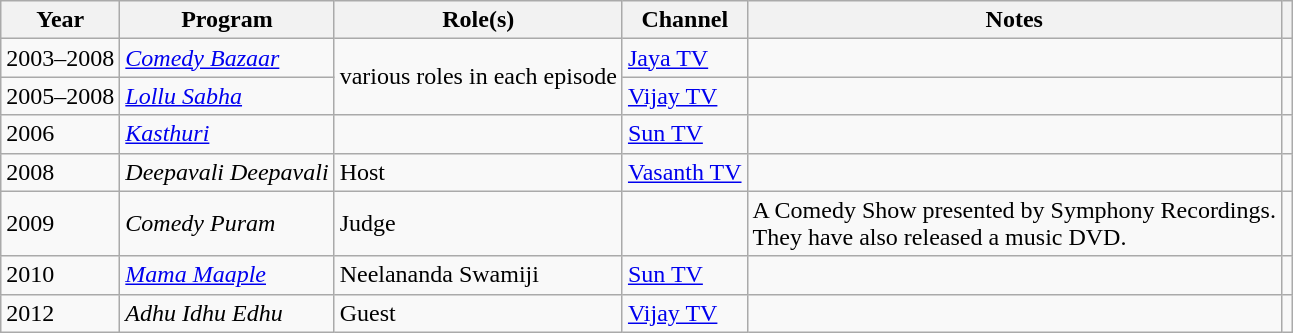<table class="wikitable sortable">
<tr>
<th scope="col">Year</th>
<th scope="col">Program</th>
<th scope="col">Role(s)</th>
<th scope="col">Channel</th>
<th scope="col" class="unsortable">Notes</th>
<th scope="col" class="unsortable"></th>
</tr>
<tr>
<td>2003–2008</td>
<td><em><a href='#'>Comedy Bazaar</a></em></td>
<td rowspan="2">various roles in each episode</td>
<td><a href='#'>Jaya TV</a></td>
<td></td>
<td></td>
</tr>
<tr>
<td>2005–2008</td>
<td><em><a href='#'>Lollu Sabha</a></em></td>
<td><a href='#'>Vijay TV</a></td>
<td></td>
<td></td>
</tr>
<tr>
<td>2006</td>
<td><a href='#'><em>Kasthuri</em></a></td>
<td></td>
<td><a href='#'>Sun TV</a></td>
<td></td>
<td></td>
</tr>
<tr>
<td>2008</td>
<td><em>Deepavali Deepavali</em></td>
<td>Host</td>
<td><a href='#'>Vasanth TV</a></td>
<td></td>
<td></td>
</tr>
<tr>
<td>2009</td>
<td><em>Comedy Puram</em></td>
<td>Judge</td>
<td></td>
<td>A Comedy Show presented by Symphony Recordings.<br>They have also released a music DVD.</td>
<td></td>
</tr>
<tr>
<td>2010</td>
<td><em><a href='#'>Mama Maaple</a></em></td>
<td>Neelananda Swamiji</td>
<td><a href='#'>Sun TV</a></td>
<td></td>
<td></td>
</tr>
<tr>
<td>2012</td>
<td><em>Adhu Idhu Edhu</em></td>
<td>Guest</td>
<td><a href='#'>Vijay TV</a></td>
<td></td>
<td></td>
</tr>
</table>
